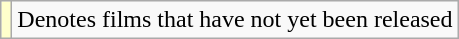<table class="wikitable">
<tr>
<td style="background:#FFFFCC;"></td>
<td>Denotes films that have not yet been released</td>
</tr>
</table>
